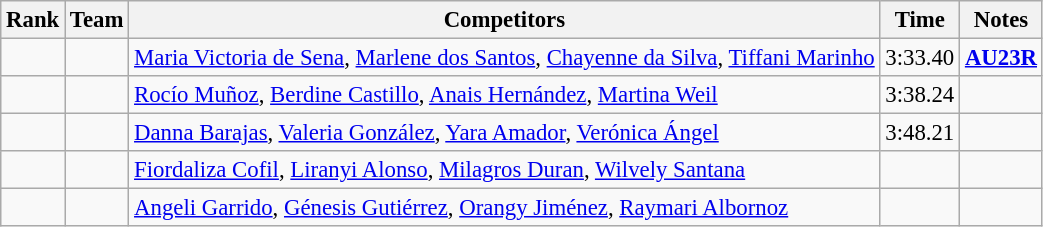<table class="wikitable sortable" style="text-align:center;font-size:95%">
<tr>
<th>Rank</th>
<th>Team</th>
<th>Competitors</th>
<th>Time</th>
<th>Notes</th>
</tr>
<tr>
<td></td>
<td align=left></td>
<td align=left><a href='#'>Maria Victoria de Sena</a>, <a href='#'>Marlene dos Santos</a>, <a href='#'>Chayenne da Silva</a>, <a href='#'>Tiffani Marinho</a></td>
<td>3:33.40</td>
<td><strong><a href='#'>AU23R</a></strong></td>
</tr>
<tr>
<td></td>
<td align=left></td>
<td align=left><a href='#'>Rocío Muñoz</a>, <a href='#'>Berdine Castillo</a>, <a href='#'>Anais Hernández</a>, <a href='#'>Martina Weil</a></td>
<td>3:38.24</td>
<td></td>
</tr>
<tr>
<td></td>
<td align=left></td>
<td align=left><a href='#'>Danna Barajas</a>, <a href='#'>Valeria González</a>, <a href='#'>Yara Amador</a>, <a href='#'>Verónica Ángel</a></td>
<td>3:48.21</td>
<td></td>
</tr>
<tr>
<td></td>
<td align=left></td>
<td align=left><a href='#'>Fiordaliza Cofil</a>, <a href='#'>Liranyi Alonso</a>, <a href='#'>Milagros Duran</a>, <a href='#'>Wilvely Santana</a></td>
<td></td>
<td></td>
</tr>
<tr>
<td></td>
<td align=left></td>
<td align=left><a href='#'>Angeli Garrido</a>, <a href='#'>Génesis Gutiérrez</a>, <a href='#'>Orangy Jiménez</a>, <a href='#'>Raymari Albornoz</a></td>
<td></td>
<td></td>
</tr>
</table>
